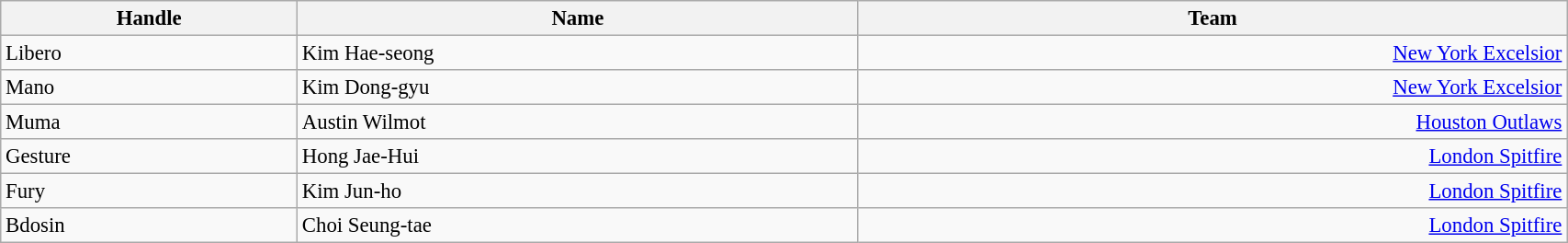<table class="wikitable" style="width:90%; font-size:95%;">
<tr>
<th scope="col">Handle</th>
<th scope="col">Name</th>
<th scope="col">Team</th>
</tr>
<tr>
<td>Libero</td>
<td>Kim Hae-seong</td>
<td align="right"><a href='#'>New York Excelsior</a></td>
</tr>
<tr>
<td>Mano</td>
<td>Kim Dong-gyu</td>
<td align="right"><a href='#'>New York Excelsior</a></td>
</tr>
<tr>
<td>Muma</td>
<td>Austin Wilmot</td>
<td align="right"><a href='#'>Houston Outlaws</a></td>
</tr>
<tr>
<td>Gesture</td>
<td>Hong Jae-Hui</td>
<td align="right"><a href='#'>London Spitfire</a></td>
</tr>
<tr>
<td>Fury</td>
<td>Kim Jun-ho</td>
<td align="right"><a href='#'>London Spitfire</a></td>
</tr>
<tr>
<td>Bdosin</td>
<td>Choi Seung-tae</td>
<td align="right"><a href='#'>London Spitfire</a></td>
</tr>
</table>
